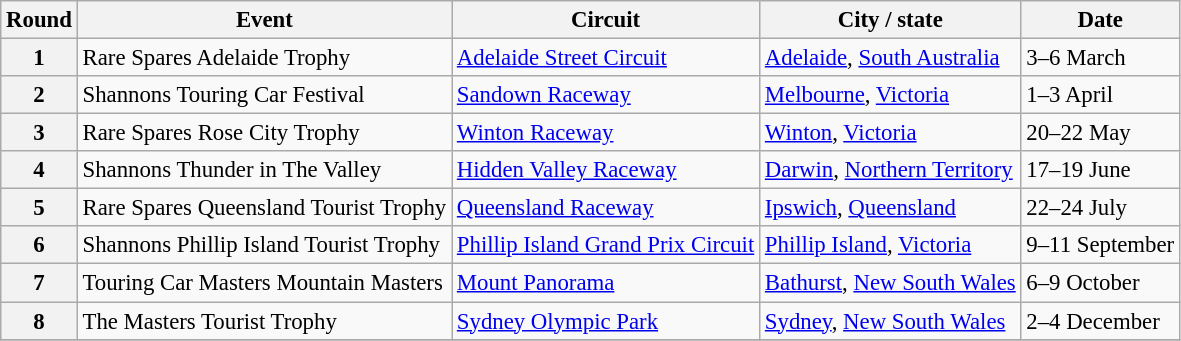<table class="wikitable" style="font-size: 95%">
<tr>
<th>Round</th>
<th>Event</th>
<th>Circuit</th>
<th>City / state</th>
<th>Date</th>
</tr>
<tr>
<th>1</th>
<td>Rare Spares Adelaide Trophy</td>
<td> <a href='#'>Adelaide Street Circuit</a></td>
<td><a href='#'>Adelaide</a>, <a href='#'>South Australia</a></td>
<td>3–6 March</td>
</tr>
<tr>
<th>2</th>
<td>Shannons Touring Car Festival</td>
<td> <a href='#'>Sandown Raceway</a></td>
<td><a href='#'>Melbourne</a>, <a href='#'>Victoria</a></td>
<td>1–3 April</td>
</tr>
<tr>
<th>3</th>
<td>Rare Spares Rose City Trophy</td>
<td> <a href='#'>Winton Raceway</a></td>
<td><a href='#'>Winton</a>, <a href='#'>Victoria</a></td>
<td>20–22 May</td>
</tr>
<tr>
<th>4</th>
<td>Shannons Thunder in The Valley</td>
<td> <a href='#'>Hidden Valley Raceway</a></td>
<td><a href='#'>Darwin</a>, <a href='#'>Northern Territory</a></td>
<td>17–19 June</td>
</tr>
<tr>
<th>5</th>
<td>Rare Spares Queensland Tourist Trophy</td>
<td> <a href='#'>Queensland Raceway</a></td>
<td><a href='#'>Ipswich</a>, <a href='#'>Queensland</a></td>
<td>22–24 July</td>
</tr>
<tr>
<th>6</th>
<td>Shannons Phillip Island Tourist Trophy</td>
<td> <a href='#'>Phillip Island Grand Prix Circuit</a></td>
<td><a href='#'>Phillip Island</a>, <a href='#'>Victoria</a></td>
<td>9–11 September</td>
</tr>
<tr>
<th>7</th>
<td>Touring Car Masters Mountain Masters</td>
<td> <a href='#'>Mount Panorama</a></td>
<td><a href='#'>Bathurst</a>, <a href='#'>New South Wales</a></td>
<td>6–9 October</td>
</tr>
<tr>
<th>8</th>
<td>The Masters Tourist Trophy</td>
<td> <a href='#'>Sydney Olympic Park</a></td>
<td><a href='#'>Sydney</a>, <a href='#'>New South Wales</a></td>
<td>2–4 December</td>
</tr>
<tr>
</tr>
</table>
